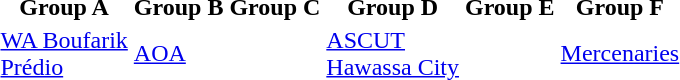<table>
<tr>
<th>Group A</th>
<th>Group B</th>
<th>Group C</th>
<th>Group D</th>
<th>Group E</th>
<th>Group F</th>
</tr>
<tr>
<td> <a href='#'>WA Boufarik</a><br> <a href='#'>Prédio</a></td>
<td> <a href='#'>AOA</a></td>
<td></td>
<td> <a href='#'>ASCUT</a><br> <a href='#'>Hawassa City</a></td>
<td></td>
<td> <a href='#'>Mercenaries</a></td>
</tr>
</table>
